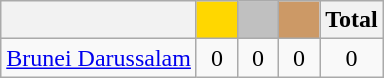<table class="wikitable">
<tr>
<th></th>
<th style="background-color:gold">        </th>
<th style="background-color:silver">      </th>
<th style="background-color:#CC9966">      </th>
<th>Total</th>
</tr>
<tr align="center">
<td> <a href='#'>Brunei Darussalam</a></td>
<td>0</td>
<td>0</td>
<td>0</td>
<td>0</td>
</tr>
</table>
